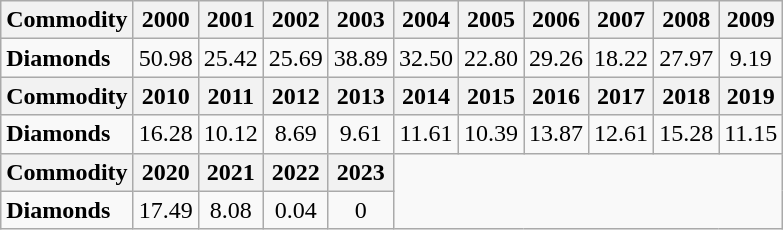<table class="wikitable">
<tr>
<th>Commodity</th>
<th>2000</th>
<th>2001</th>
<th>2002</th>
<th>2003</th>
<th>2004</th>
<th>2005</th>
<th>2006</th>
<th>2007</th>
<th>2008</th>
<th>2009</th>
</tr>
<tr style="text-align:center;">
<td align="left"><strong>Diamonds</strong></td>
<td>50.98</td>
<td>25.42</td>
<td>25.69</td>
<td>38.89</td>
<td>32.50</td>
<td>22.80</td>
<td>29.26</td>
<td>18.22</td>
<td>27.97</td>
<td>9.19</td>
</tr>
<tr>
<th>Commodity</th>
<th>2010</th>
<th>2011</th>
<th>2012</th>
<th>2013</th>
<th>2014</th>
<th>2015</th>
<th>2016</th>
<th>2017</th>
<th>2018</th>
<th>2019</th>
</tr>
<tr style="text-align:center;">
<td align="left"><strong>Diamonds</strong></td>
<td>16.28</td>
<td>10.12</td>
<td>8.69</td>
<td>9.61</td>
<td>11.61</td>
<td>10.39</td>
<td>13.87</td>
<td>12.61</td>
<td>15.28</td>
<td>11.15</td>
</tr>
<tr>
<th>Commodity</th>
<th>2020</th>
<th>2021</th>
<th>2022</th>
<th>2023</th>
</tr>
<tr style="text-align:center;">
<td align="left"><strong>Diamonds</strong></td>
<td>17.49</td>
<td>8.08</td>
<td>0.04</td>
<td>0</td>
</tr>
</table>
